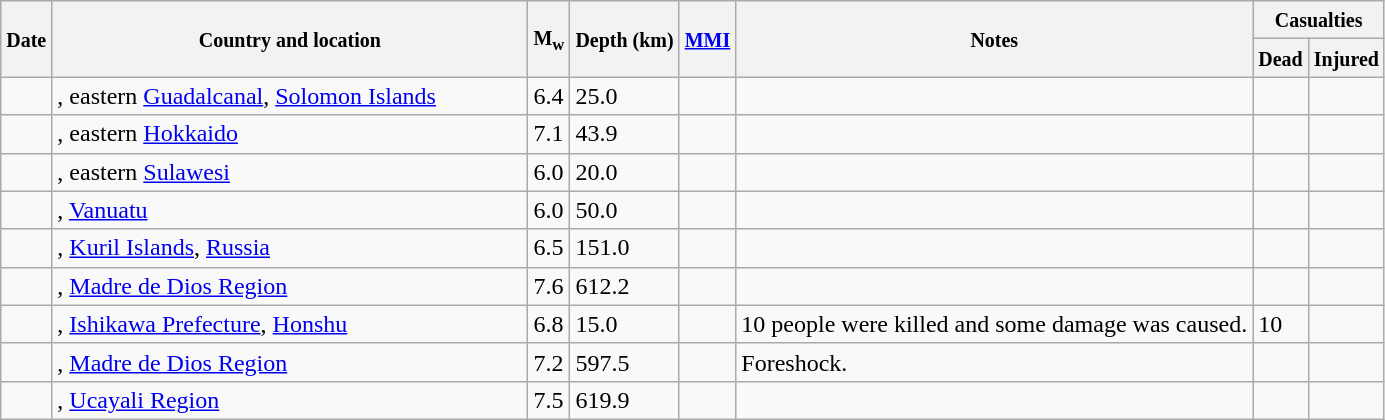<table class="wikitable sortable sort-under" style="border:1px black; margin-left:1em;">
<tr>
<th rowspan="2"><small>Date</small></th>
<th rowspan="2" style="width: 310px"><small>Country and location</small></th>
<th rowspan="2"><small>M<sub>w</sub></small></th>
<th rowspan="2"><small>Depth (km)</small></th>
<th rowspan="2"><small><a href='#'>MMI</a></small></th>
<th rowspan="2" class="unsortable"><small>Notes</small></th>
<th colspan="2"><small>Casualties</small></th>
</tr>
<tr>
<th><small>Dead</small></th>
<th><small>Injured</small></th>
</tr>
<tr>
<td></td>
<td>, eastern <a href='#'>Guadalcanal</a>, <a href='#'>Solomon Islands</a></td>
<td>6.4</td>
<td>25.0</td>
<td></td>
<td></td>
<td></td>
<td></td>
</tr>
<tr>
<td></td>
<td>, eastern <a href='#'>Hokkaido</a></td>
<td>7.1</td>
<td>43.9</td>
<td></td>
<td></td>
<td></td>
<td></td>
</tr>
<tr>
<td></td>
<td>, eastern <a href='#'>Sulawesi</a></td>
<td>6.0</td>
<td>20.0</td>
<td></td>
<td></td>
<td></td>
<td></td>
</tr>
<tr>
<td></td>
<td>, <a href='#'>Vanuatu</a></td>
<td>6.0</td>
<td>50.0</td>
<td></td>
<td></td>
<td></td>
<td></td>
</tr>
<tr>
<td></td>
<td>, <a href='#'>Kuril Islands</a>, <a href='#'>Russia</a></td>
<td>6.5</td>
<td>151.0</td>
<td></td>
<td></td>
<td></td>
<td></td>
</tr>
<tr>
<td></td>
<td>, <a href='#'>Madre de Dios Region</a></td>
<td>7.6</td>
<td>612.2</td>
<td></td>
<td></td>
<td></td>
<td></td>
</tr>
<tr>
<td></td>
<td>, <a href='#'>Ishikawa Prefecture</a>, <a href='#'>Honshu</a></td>
<td>6.8</td>
<td>15.0</td>
<td></td>
<td>10 people were killed and some damage was caused.</td>
<td>10</td>
<td></td>
</tr>
<tr>
<td></td>
<td>, <a href='#'>Madre de Dios Region</a></td>
<td>7.2</td>
<td>597.5</td>
<td></td>
<td>Foreshock.</td>
<td></td>
<td></td>
</tr>
<tr>
<td></td>
<td>, <a href='#'>Ucayali Region</a></td>
<td>7.5</td>
<td>619.9</td>
<td></td>
<td></td>
<td></td>
<td></td>
</tr>
</table>
